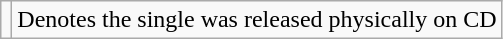<table class="wikitable sortable">
<tr>
<td style="text-align:center"></td>
<td>Denotes the single was released physically on CD</td>
</tr>
</table>
